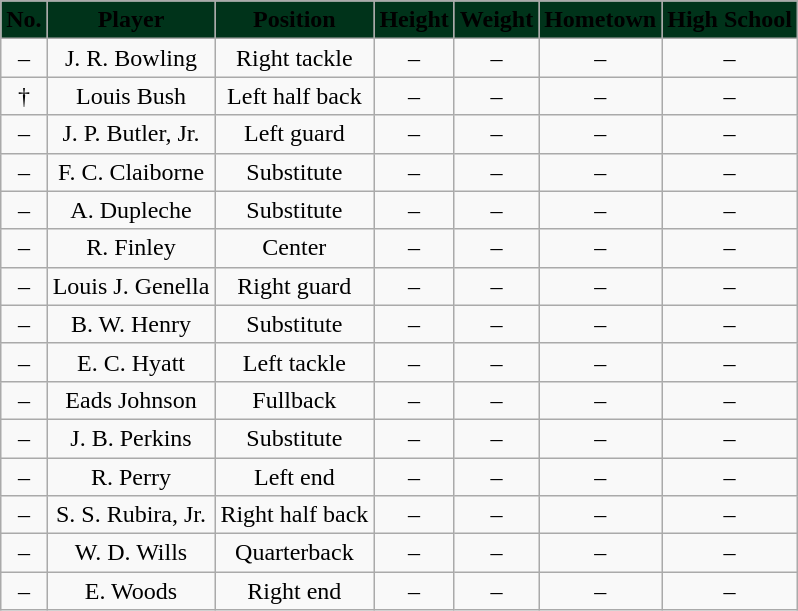<table class="wikitable">
<tr style="text-align:center;">
<th style="background:#00331A;" align="center"><span>No.</span></th>
<th style="background:#00331A;" align="center"><span>Player</span></th>
<th style="background:#00331A;" align="center"><span>Position</span></th>
<th style="background:#00331A;" align="center"><span>Height</span></th>
<th style="background:#00331A;" align="center"><span>Weight</span></th>
<th style="background:#00331A;" align="center"><span>Hometown</span></th>
<th style="background:#00331A;" align="center"><span>High School</span></th>
</tr>
<tr style="text-align:center;">
<td>–</td>
<td>J. R. Bowling</td>
<td>Right tackle</td>
<td>–</td>
<td>–</td>
<td>–</td>
<td>–</td>
</tr>
<tr style="text-align:center;">
<td>†</td>
<td>Louis Bush</td>
<td>Left half back</td>
<td>–</td>
<td>–</td>
<td>–</td>
<td>–</td>
</tr>
<tr style="text-align:center;">
<td>–</td>
<td>J. P. Butler, Jr.</td>
<td>Left guard</td>
<td>–</td>
<td>–</td>
<td>–</td>
<td>–</td>
</tr>
<tr style="text-align:center;">
<td>–</td>
<td>F. C. Claiborne</td>
<td>Substitute</td>
<td>–</td>
<td>–</td>
<td>–</td>
<td>–</td>
</tr>
<tr style="text-align:center;">
<td>–</td>
<td>A. Dupleche</td>
<td>Substitute</td>
<td>–</td>
<td>–</td>
<td>–</td>
<td>–</td>
</tr>
<tr style="text-align:center;">
<td>–</td>
<td>R. Finley</td>
<td>Center</td>
<td>–</td>
<td>–</td>
<td>–</td>
<td>–</td>
</tr>
<tr style="text-align:center;">
<td>–</td>
<td>Louis J. Genella</td>
<td>Right guard</td>
<td>–</td>
<td>–</td>
<td>–</td>
<td>–</td>
</tr>
<tr style="text-align:center;">
<td>–</td>
<td>B. W. Henry</td>
<td>Substitute</td>
<td>–</td>
<td>–</td>
<td>–</td>
<td>–</td>
</tr>
<tr style="text-align:center;">
<td>–</td>
<td>E. C. Hyatt</td>
<td>Left tackle</td>
<td>–</td>
<td>–</td>
<td>–</td>
<td>–</td>
</tr>
<tr style="text-align:center;">
<td>–</td>
<td>Eads Johnson</td>
<td>Fullback</td>
<td>–</td>
<td>–</td>
<td>–</td>
<td>–</td>
</tr>
<tr style="text-align:center;">
<td>–</td>
<td>J. B. Perkins</td>
<td>Substitute</td>
<td>–</td>
<td>–</td>
<td>–</td>
<td>–</td>
</tr>
<tr style="text-align:center;">
<td>–</td>
<td>R. Perry</td>
<td>Left end</td>
<td>–</td>
<td>–</td>
<td>–</td>
<td>–</td>
</tr>
<tr style="text-align:center;">
<td>–</td>
<td>S. S. Rubira, Jr.</td>
<td>Right half back</td>
<td>–</td>
<td>–</td>
<td>–</td>
<td>–</td>
</tr>
<tr style="text-align:center;">
<td>–</td>
<td>W. D. Wills</td>
<td>Quarterback</td>
<td>–</td>
<td>–</td>
<td>–</td>
<td>–</td>
</tr>
<tr style="text-align:center;">
<td>–</td>
<td>E. Woods</td>
<td>Right end</td>
<td>–</td>
<td>–</td>
<td>–</td>
<td>–</td>
</tr>
</table>
